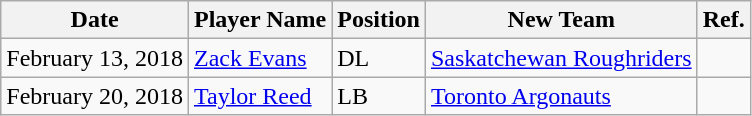<table class="wikitable">
<tr>
<th>Date</th>
<th>Player Name</th>
<th>Position</th>
<th>New Team</th>
<th>Ref.</th>
</tr>
<tr>
<td>February 13, 2018</td>
<td><a href='#'>Zack Evans</a></td>
<td>DL</td>
<td><a href='#'>Saskatchewan Roughriders</a></td>
<td></td>
</tr>
<tr>
<td>February 20, 2018</td>
<td><a href='#'>Taylor Reed</a></td>
<td>LB</td>
<td><a href='#'>Toronto Argonauts</a></td>
<td></td>
</tr>
</table>
